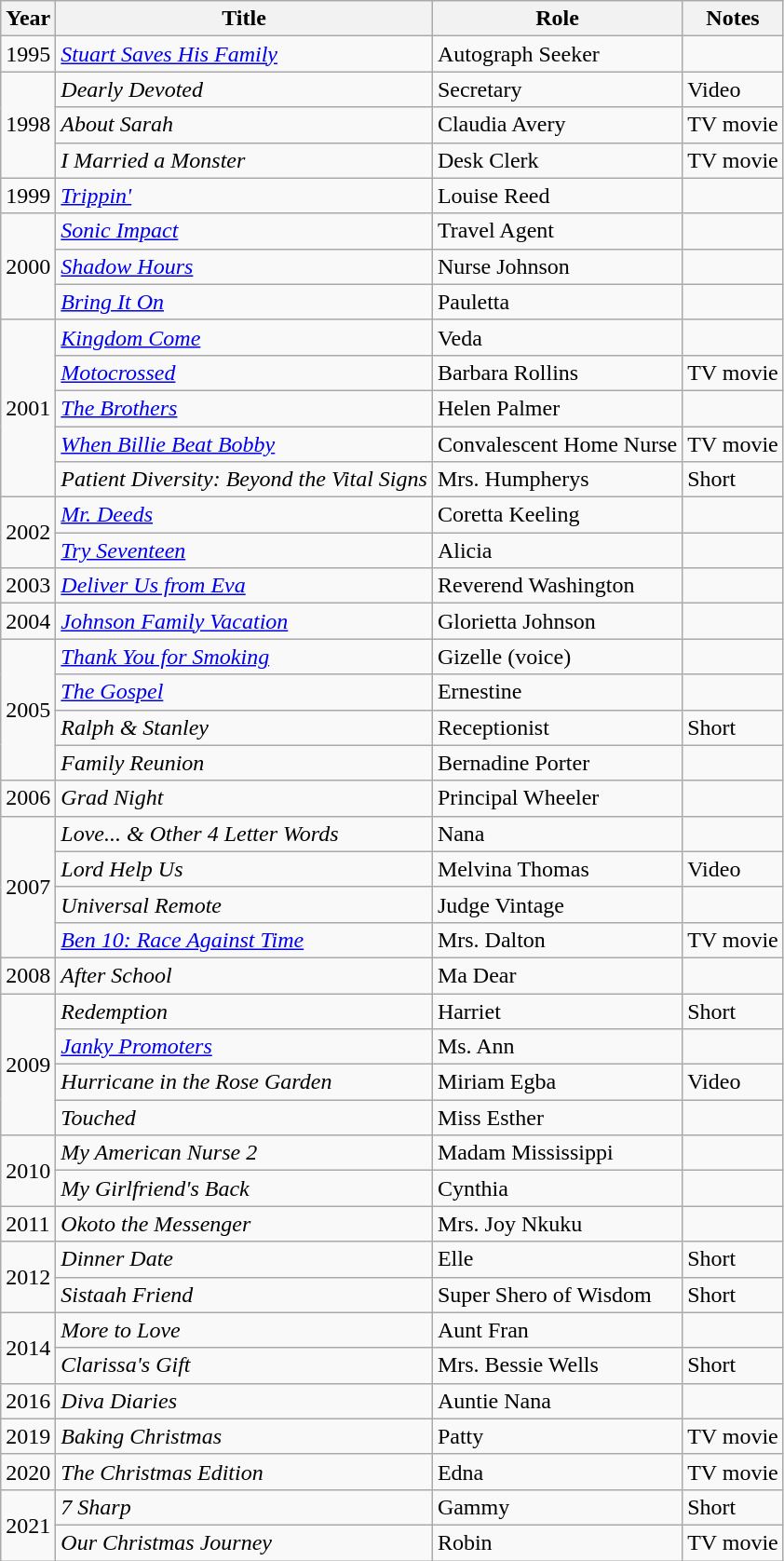<table class="wikitable plainrowheaders sortable" style="margin-right: 0;">
<tr>
<th>Year</th>
<th>Title</th>
<th>Role</th>
<th>Notes</th>
</tr>
<tr>
<td>1995</td>
<td><em><a href='#'>Stuart Saves His Family</a></em></td>
<td>Autograph Seeker</td>
<td></td>
</tr>
<tr>
<td rowspan=3>1998</td>
<td><em>Dearly Devoted</em></td>
<td>Secretary</td>
<td>Video</td>
</tr>
<tr>
<td><em>About Sarah</em></td>
<td>Claudia Avery</td>
<td>TV movie</td>
</tr>
<tr>
<td><em>I Married a Monster</em></td>
<td>Desk Clerk</td>
<td>TV movie</td>
</tr>
<tr>
<td>1999</td>
<td><em><a href='#'>Trippin'</a></em></td>
<td>Louise Reed</td>
<td></td>
</tr>
<tr>
<td rowspan=3>2000</td>
<td><em><a href='#'>Sonic Impact</a></em></td>
<td>Travel Agent</td>
<td></td>
</tr>
<tr>
<td><em><a href='#'>Shadow Hours</a></em></td>
<td>Nurse Johnson</td>
<td></td>
</tr>
<tr>
<td><em><a href='#'>Bring It On</a></em></td>
<td>Pauletta</td>
<td></td>
</tr>
<tr>
<td rowspan=5>2001</td>
<td><em><a href='#'>Kingdom Come</a></em></td>
<td>Veda</td>
<td></td>
</tr>
<tr>
<td><em><a href='#'>Motocrossed</a></em></td>
<td>Barbara Rollins</td>
<td>TV movie</td>
</tr>
<tr>
<td><em><a href='#'>The Brothers</a></em></td>
<td>Helen Palmer</td>
<td></td>
</tr>
<tr>
<td><em><a href='#'>When Billie Beat Bobby</a></em></td>
<td>Convalescent Home Nurse</td>
<td>TV movie</td>
</tr>
<tr>
<td><em>Patient Diversity: Beyond the Vital Signs</em></td>
<td>Mrs. Humpherys</td>
<td>Short</td>
</tr>
<tr>
<td rowspan=2>2002</td>
<td><em><a href='#'>Mr. Deeds</a></em></td>
<td>Coretta Keeling</td>
<td></td>
</tr>
<tr>
<td><em><a href='#'>Try Seventeen</a></em></td>
<td>Alicia</td>
<td></td>
</tr>
<tr>
<td>2003</td>
<td><em><a href='#'>Deliver Us from Eva</a></em></td>
<td>Reverend Washington</td>
<td></td>
</tr>
<tr>
<td>2004</td>
<td><em><a href='#'>Johnson Family Vacation</a></em></td>
<td>Glorietta Johnson</td>
<td></td>
</tr>
<tr>
<td rowspan=4>2005</td>
<td><em><a href='#'>Thank You for Smoking</a></em></td>
<td>Gizelle (voice)</td>
<td></td>
</tr>
<tr>
<td><em><a href='#'>The Gospel</a></em></td>
<td>Ernestine</td>
<td></td>
</tr>
<tr>
<td><em>Ralph & Stanley</em></td>
<td>Receptionist</td>
<td>Short</td>
</tr>
<tr>
<td><em>Family Reunion</em></td>
<td>Bernadine Porter</td>
<td></td>
</tr>
<tr>
<td>2006</td>
<td><em>Grad Night</em></td>
<td>Principal Wheeler</td>
<td></td>
</tr>
<tr>
<td rowspan=4>2007</td>
<td><em>Love... & Other 4 Letter Words</em></td>
<td>Nana</td>
<td></td>
</tr>
<tr>
<td><em>Lord Help Us</em></td>
<td>Melvina Thomas</td>
<td>Video</td>
</tr>
<tr>
<td><em>Universal Remote</em></td>
<td>Judge Vintage</td>
<td></td>
</tr>
<tr>
<td><em><a href='#'>Ben 10: Race Against Time</a></em></td>
<td>Mrs. Dalton</td>
<td>TV movie</td>
</tr>
<tr>
<td>2008</td>
<td><em>After School</em></td>
<td>Ma Dear</td>
<td></td>
</tr>
<tr>
<td rowspan=4>2009</td>
<td><em>Redemption</em></td>
<td>Harriet</td>
<td>Short</td>
</tr>
<tr>
<td><em><a href='#'>Janky Promoters</a></em></td>
<td>Ms. Ann</td>
<td></td>
</tr>
<tr>
<td><em>Hurricane in the Rose Garden</em></td>
<td>Miriam Egba</td>
<td>Video</td>
</tr>
<tr>
<td><em>Touched</em></td>
<td>Miss Esther</td>
<td></td>
</tr>
<tr>
<td rowspan=2>2010</td>
<td><em>My American Nurse 2</em></td>
<td>Madam Mississippi</td>
<td></td>
</tr>
<tr>
<td><em>My Girlfriend's Back</em></td>
<td>Cynthia</td>
<td></td>
</tr>
<tr>
<td>2011</td>
<td><em>Okoto the Messenger</em></td>
<td>Mrs. Joy Nkuku</td>
<td></td>
</tr>
<tr>
<td rowspan=2>2012</td>
<td><em>Dinner Date</em></td>
<td>Elle</td>
<td>Short</td>
</tr>
<tr>
<td><em>Sistaah Friend</em></td>
<td>Super Shero of Wisdom</td>
<td>Short</td>
</tr>
<tr>
<td rowspan=2>2014</td>
<td><em>More to Love</em></td>
<td>Aunt Fran</td>
<td></td>
</tr>
<tr>
<td><em>Clarissa's Gift</em></td>
<td>Mrs. Bessie Wells</td>
<td>Short</td>
</tr>
<tr>
<td>2016</td>
<td><em>Diva Diaries</em></td>
<td>Auntie Nana</td>
<td></td>
</tr>
<tr>
<td>2019</td>
<td><em>Baking Christmas</em></td>
<td>Patty</td>
<td>TV movie</td>
</tr>
<tr>
<td>2020</td>
<td><em>The Christmas Edition</em></td>
<td>Edna</td>
<td>TV movie</td>
</tr>
<tr>
<td rowspan=2>2021</td>
<td><em>7 Sharp</em></td>
<td>Gammy</td>
<td>Short</td>
</tr>
<tr>
<td><em>Our Christmas Journey</em></td>
<td>Robin</td>
<td>TV movie</td>
</tr>
</table>
